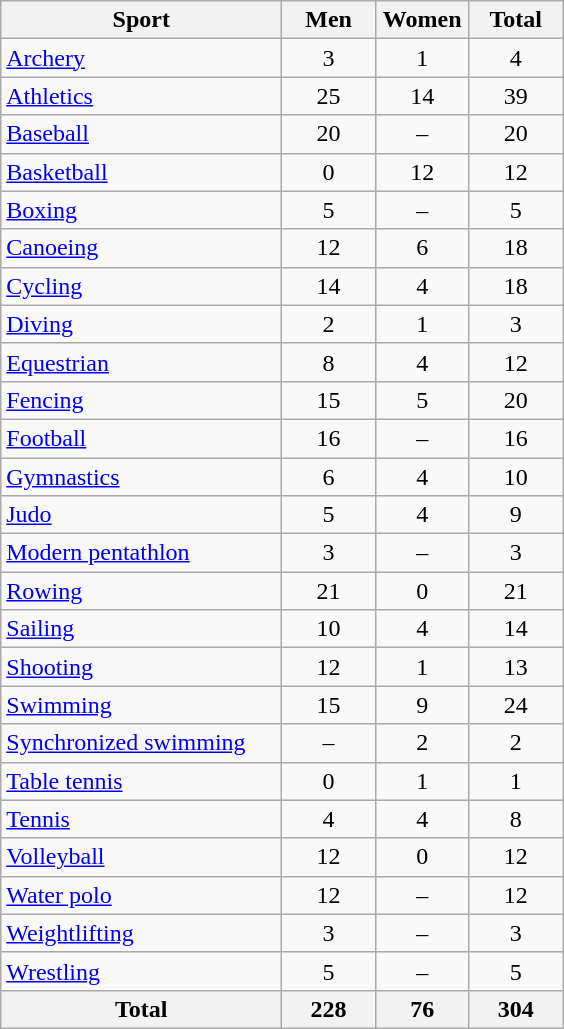<table class="wikitable sortable" style="text-align:center;">
<tr>
<th width=180>Sport</th>
<th width=55>Men</th>
<th width=55>Women</th>
<th width=55>Total</th>
</tr>
<tr>
<td align=left><a href='#'>Archery</a></td>
<td>3</td>
<td>1</td>
<td>4</td>
</tr>
<tr>
<td align=left><a href='#'>Athletics</a></td>
<td>25</td>
<td>14</td>
<td>39</td>
</tr>
<tr>
<td align=left><a href='#'>Baseball</a></td>
<td>20</td>
<td>–</td>
<td>20</td>
</tr>
<tr>
<td align=left><a href='#'>Basketball</a></td>
<td>0</td>
<td>12</td>
<td>12</td>
</tr>
<tr>
<td align=left><a href='#'>Boxing</a></td>
<td>5</td>
<td>–</td>
<td>5</td>
</tr>
<tr>
<td align=left><a href='#'>Canoeing</a></td>
<td>12</td>
<td>6</td>
<td>18</td>
</tr>
<tr>
<td align=left><a href='#'>Cycling</a></td>
<td>14</td>
<td>4</td>
<td>18</td>
</tr>
<tr>
<td align=left><a href='#'>Diving</a></td>
<td>2</td>
<td>1</td>
<td>3</td>
</tr>
<tr>
<td align=left><a href='#'>Equestrian</a></td>
<td>8</td>
<td>4</td>
<td>12</td>
</tr>
<tr>
<td align=left><a href='#'>Fencing</a></td>
<td>15</td>
<td>5</td>
<td>20</td>
</tr>
<tr>
<td align=left><a href='#'>Football</a></td>
<td>16</td>
<td>–</td>
<td>16</td>
</tr>
<tr>
<td align=left><a href='#'>Gymnastics</a></td>
<td>6</td>
<td>4</td>
<td>10</td>
</tr>
<tr>
<td align=left><a href='#'>Judo</a></td>
<td>5</td>
<td>4</td>
<td>9</td>
</tr>
<tr>
<td align=left><a href='#'>Modern pentathlon</a></td>
<td>3</td>
<td>–</td>
<td>3</td>
</tr>
<tr>
<td align=left><a href='#'>Rowing</a></td>
<td>21</td>
<td>0</td>
<td>21</td>
</tr>
<tr>
<td align=left><a href='#'>Sailing</a></td>
<td>10</td>
<td>4</td>
<td>14</td>
</tr>
<tr>
<td align=left><a href='#'>Shooting</a></td>
<td>12</td>
<td>1</td>
<td>13</td>
</tr>
<tr>
<td align=left><a href='#'>Swimming</a></td>
<td>15</td>
<td>9</td>
<td>24</td>
</tr>
<tr>
<td align=left><a href='#'>Synchronized swimming</a></td>
<td>–</td>
<td>2</td>
<td>2</td>
</tr>
<tr>
<td align=left><a href='#'>Table tennis</a></td>
<td>0</td>
<td>1</td>
<td>1</td>
</tr>
<tr>
<td align=left><a href='#'>Tennis</a></td>
<td>4</td>
<td>4</td>
<td>8</td>
</tr>
<tr>
<td align=left><a href='#'>Volleyball</a></td>
<td>12</td>
<td>0</td>
<td>12</td>
</tr>
<tr>
<td align=left><a href='#'>Water polo</a></td>
<td>12</td>
<td>–</td>
<td>12</td>
</tr>
<tr>
<td align=left><a href='#'>Weightlifting</a></td>
<td>3</td>
<td>–</td>
<td>3</td>
</tr>
<tr>
<td align=left><a href='#'>Wrestling</a></td>
<td>5</td>
<td>–</td>
<td>5</td>
</tr>
<tr>
<th>Total</th>
<th>228</th>
<th>76</th>
<th>304</th>
</tr>
</table>
